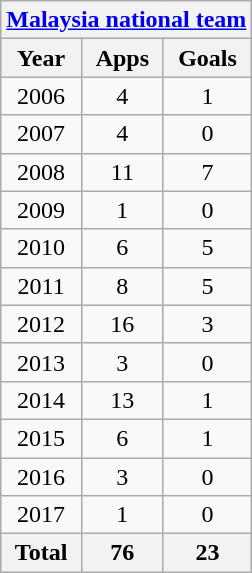<table class="wikitable" style="text-align:center">
<tr>
<th colspan=12><a href='#'>Malaysia national team</a></th>
</tr>
<tr>
<th>Year</th>
<th>Apps</th>
<th>Goals</th>
</tr>
<tr>
<td>2006</td>
<td>4</td>
<td>1</td>
</tr>
<tr>
<td>2007</td>
<td>4</td>
<td>0</td>
</tr>
<tr>
<td>2008</td>
<td>11</td>
<td>7</td>
</tr>
<tr>
<td>2009</td>
<td>1</td>
<td>0</td>
</tr>
<tr>
<td>2010</td>
<td>6</td>
<td>5</td>
</tr>
<tr>
<td>2011</td>
<td>8</td>
<td>5</td>
</tr>
<tr>
<td>2012</td>
<td>16</td>
<td>3</td>
</tr>
<tr>
<td>2013</td>
<td>3</td>
<td>0</td>
</tr>
<tr>
<td>2014</td>
<td>13</td>
<td>1</td>
</tr>
<tr>
<td>2015</td>
<td>6</td>
<td>1</td>
</tr>
<tr>
<td>2016</td>
<td>3</td>
<td>0</td>
</tr>
<tr>
<td>2017</td>
<td>1</td>
<td>0</td>
</tr>
<tr>
<th>Total</th>
<th>76</th>
<th>23</th>
</tr>
</table>
